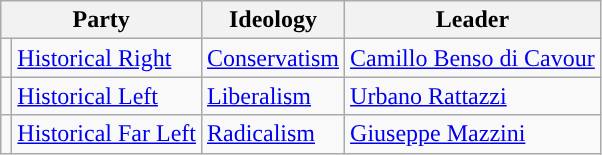<table class=wikitable style=text-align:left>
<tr>
<th colspan=2>Party</th>
<th>Ideology</th>
<th>Leader</th>
</tr>
<tr>
<td></td>
<td><a href='#'>Historical Right</a></td>
<td><a href='#'>Conservatism</a></td>
<td><a href='#'>Camillo Benso di Cavour</a></td>
</tr>
<tr>
<td></td>
<td><a href='#'>Historical Left</a></td>
<td><a href='#'>Liberalism</a></td>
<td><a href='#'>Urbano Rattazzi</a></td>
</tr>
<tr>
<td></td>
<td><a href='#'>Historical Far Left</a></td>
<td><a href='#'>Radicalism</a></td>
<td><a href='#'>Giuseppe Mazzini</a></td>
</tr>
</table>
